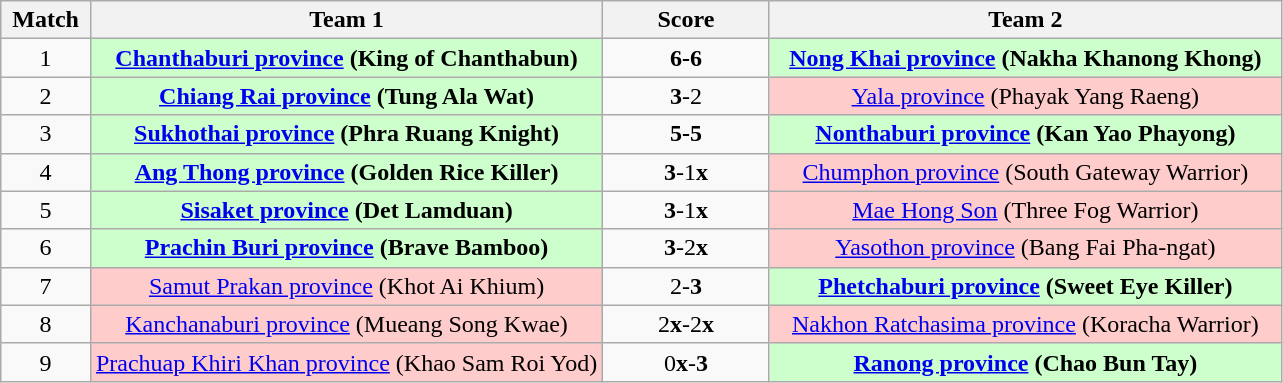<table class="wikitable" style="text-align: center">
<tr>
<th rowspan=1 width=7%>Match</th>
<th rowspan=1 width=40%>Team 1</th>
<th rowspan=1 width=13%>Score</th>
<th rowspan=1 width=40%>Team 2</th>
</tr>
<tr>
<td>1</td>
<td style="background:#ccffcc;"> <strong><a href='#'>Chanthaburi province</a> (King of Chanthabun) </strong></td>
<td><strong>6-6</strong></td>
<td style = "background:#ccffcc;"> <strong><a href='#'>Nong Khai province</a> (Nakha Khanong Khong) </strong></td>
</tr>
<tr>
<td>2</td>
<td style="background:#ccffcc;"> <strong><a href='#'>Chiang Rai province</a> (Tung Ala Wat) </strong></td>
<td><strong>3</strong>-2</td>
<td style = "background:#ffcccc;"> <a href='#'>Yala province</a> (Phayak Yang Raeng)</td>
</tr>
<tr>
<td>3</td>
<td style="background:#ccffcc;"> <strong><a href='#'>Sukhothai province</a> (Phra Ruang Knight) </strong></td>
<td><strong>5-5</strong></td>
<td style = "background:#ccffcc;"> <strong><a href='#'>Nonthaburi province</a> (Kan Yao Phayong) </strong></td>
</tr>
<tr>
<td>4</td>
<td style="background:#ccffcc;"> <strong><a href='#'>Ang Thong province</a> (Golden Rice Killer) </strong></td>
<td><strong>3</strong>-<span>1<strong>x</strong></span></td>
<td style = "background:#ffcccc;"> <a href='#'>Chumphon province</a> (South Gateway Warrior)</td>
</tr>
<tr>
<td>5</td>
<td style="background:#ccffcc;"> <strong><a href='#'>Sisaket province</a> (Det Lamduan) </strong></td>
<td><strong>3</strong>-<span>1<strong>x</strong></span></td>
<td style = "background:#ffcccc;"> <a href='#'>Mae Hong Son</a>  (Three Fog Warrior)</td>
</tr>
<tr>
<td>6</td>
<td style="background:#ccffcc;">  <strong><a href='#'>Prachin Buri province</a> (Brave Bamboo) </strong></td>
<td><strong>3</strong>-<span>2<strong>x</strong></span></td>
<td style = "background:#ffcccc;"><a href='#'>Yasothon province</a> (Bang Fai Pha-ngat)</td>
</tr>
<tr>
<td>7</td>
<td style="background:#ffcccc;"> <a href='#'>Samut Prakan province</a> (Khot Ai Khium)</td>
<td>2-<strong>3</strong></td>
<td style = "background:#ccffcc;"> <strong><a href='#'>Phetchaburi province</a> (Sweet Eye Killer) </strong></td>
</tr>
<tr>
<td>8</td>
<td style="background:#ffcccc;"> <a href='#'>Kanchanaburi province</a> (Mueang Song Kwae)</td>
<td><span>2<strong>x</strong></span>-<span>2<strong>x</strong></span></td>
<td style = "background:#ffcccc;"> <a href='#'>Nakhon Ratchasima province</a> (Koracha Warrior)</td>
</tr>
<tr>
<td>9</td>
<td style="background:#ffcccc;"> <a href='#'>Prachuap Khiri Khan province</a> (Khao Sam Roi Yod)</td>
<td><span>0<strong>x</strong></span>-<strong>3</strong></td>
<td style = "background:#ccffcc;"> <strong><a href='#'>Ranong province</a> (Chao Bun Tay) </strong></td>
</tr>
</table>
